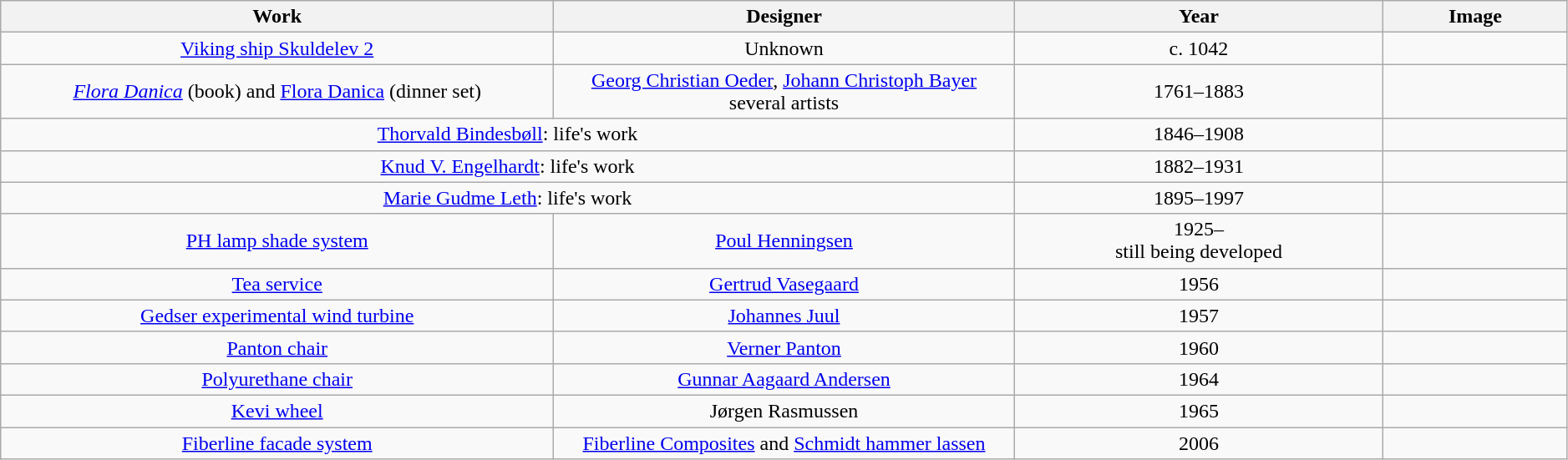<table style="text-align:center; width:99%" class="wikitable">
<tr>
<th width=30%>Work</th>
<th width=25%>Designer</th>
<th width=20%>Year</th>
<th width=10%>Image</th>
</tr>
<tr>
<td><a href='#'>Viking ship Skuldelev 2</a></td>
<td>Unknown</td>
<td>c. 1042</td>
<td></td>
</tr>
<tr>
<td><em><a href='#'>Flora Danica</a></em> (book) and <a href='#'>Flora Danica</a> (dinner set)</td>
<td><a href='#'>Georg Christian Oeder</a>, <a href='#'>Johann Christoph Bayer</a><br>several artists</td>
<td>1761–1883</td>
<td></td>
</tr>
<tr>
<td colspan="2"><a href='#'>Thorvald Bindesbøll</a>: life's work</td>
<td>1846–1908</td>
<td></td>
</tr>
<tr>
<td colspan="2"><a href='#'>Knud V. Engelhardt</a>: life's work</td>
<td>1882–1931</td>
<td></td>
</tr>
<tr>
<td colspan="2"><a href='#'>Marie Gudme Leth</a>: life's work</td>
<td>1895–1997</td>
<td></td>
</tr>
<tr>
<td><a href='#'>PH lamp shade system</a></td>
<td><a href='#'>Poul Henningsen</a></td>
<td>1925–<br>still being developed</td>
<td></td>
</tr>
<tr>
<td><a href='#'>Tea service</a></td>
<td><a href='#'>Gertrud Vasegaard</a></td>
<td>1956</td>
<td></td>
</tr>
<tr>
<td><a href='#'>Gedser experimental wind turbine</a></td>
<td><a href='#'>Johannes Juul</a></td>
<td>1957</td>
<td></td>
</tr>
<tr>
<td><a href='#'>Panton chair</a></td>
<td><a href='#'>Verner Panton</a></td>
<td>1960</td>
<td></td>
</tr>
<tr>
<td><a href='#'>Polyurethane chair</a></td>
<td><a href='#'>Gunnar Aagaard Andersen</a></td>
<td>1964</td>
<td></td>
</tr>
<tr>
<td><a href='#'>Kevi wheel</a></td>
<td>Jørgen Rasmussen</td>
<td>1965</td>
<td></td>
</tr>
<tr>
<td><a href='#'>Fiberline facade system</a></td>
<td><a href='#'>Fiberline Composites</a> and <a href='#'>Schmidt hammer lassen</a></td>
<td>2006</td>
<td></td>
</tr>
</table>
